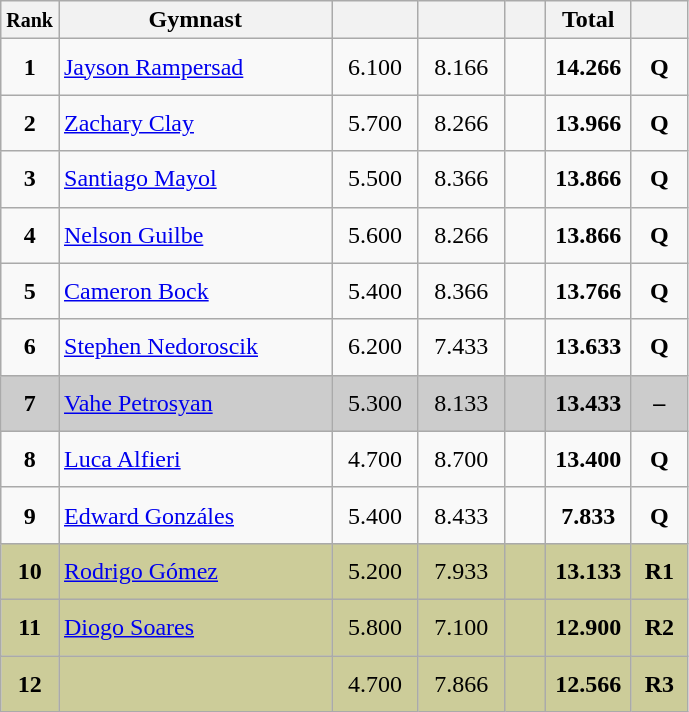<table class="wikitable sortable" style="text-align:center;">
<tr>
<th scope="col" style="width:15px;"><small>Rank</small></th>
<th scope="col" style="width:175px;">Gymnast</th>
<th scope="col" style="width:50px;"><small></small></th>
<th scope="col" style="width:50px;"><small></small></th>
<th scope="col" style="width:20px;"><small></small></th>
<th scope="col" style="width:50px;">Total</th>
<th scope="col" style="width:30px;"><small></small></th>
</tr>
<tr>
<td scope="row" style="text-align:center"><strong>1</strong></td>
<td style="height:30px; text-align:left;"> <a href='#'>Jayson Rampersad</a></td>
<td>6.100</td>
<td>8.166</td>
<td></td>
<td><strong>14.266</strong></td>
<td><strong>Q</strong></td>
</tr>
<tr>
<td scope="row" style="text-align:center"><strong>2</strong></td>
<td style="height:30px; text-align:left;"> <a href='#'>Zachary Clay</a></td>
<td>5.700</td>
<td>8.266</td>
<td></td>
<td><strong>13.966</strong></td>
<td><strong>Q</strong></td>
</tr>
<tr>
<td scope="row" style="text-align:center"><strong>3</strong></td>
<td style="height:30px; text-align:left;"> <a href='#'>Santiago Mayol</a></td>
<td>5.500</td>
<td>8.366</td>
<td></td>
<td><strong>13.866</strong></td>
<td><strong>Q</strong></td>
</tr>
<tr>
<td scope="row" style="text-align:center"><strong>4</strong></td>
<td style="height:30px; text-align:left;"> <a href='#'>Nelson Guilbe</a></td>
<td>5.600</td>
<td>8.266</td>
<td></td>
<td><strong>13.866</strong></td>
<td><strong>Q</strong></td>
</tr>
<tr>
<td scope="row" style="text-align:center"><strong>5</strong></td>
<td style="height:30px; text-align:left;"> <a href='#'>Cameron Bock</a></td>
<td>5.400</td>
<td>8.366</td>
<td></td>
<td><strong>13.766</strong></td>
<td><strong>Q</strong></td>
</tr>
<tr>
<td scope="row" style="text-align:center"><strong>6</strong></td>
<td style="height:30px; text-align:left;"> <a href='#'>Stephen Nedoroscik</a></td>
<td>6.200</td>
<td>7.433</td>
<td></td>
<td><strong>13.633</strong></td>
<td><strong>Q</strong></td>
</tr>
<tr style="background:#cccccc;">
<td scope="row" style="text-align:center"><strong>7</strong></td>
<td style="height:30px; text-align:left;"> <a href='#'>Vahe Petrosyan</a></td>
<td>5.300</td>
<td>8.133</td>
<td></td>
<td><strong>13.433</strong></td>
<td><strong>–</strong></td>
</tr>
<tr>
<td scope="row" style="text-align:center"><strong>8</strong></td>
<td style="height:30px; text-align:left;"> <a href='#'>Luca Alfieri</a></td>
<td>4.700</td>
<td>8.700</td>
<td></td>
<td><strong>13.400</strong></td>
<td><strong>Q</strong></td>
</tr>
<tr>
<td scope="row" style="text-align:center"><strong>9</strong></td>
<td style="height:30px; text-align:left;"> <a href='#'>Edward Gonzáles</a></td>
<td>5.400</td>
<td>8.433</td>
<td></td>
<td><strong>7.833</strong></td>
<td><strong>Q</strong></td>
</tr>
<tr style="background:#cccc99;">
<td scope="row" style="text-align:center"><strong>10</strong></td>
<td style="height:30px; text-align:left;"> <a href='#'>Rodrigo Gómez</a></td>
<td>5.200</td>
<td>7.933</td>
<td></td>
<td><strong>13.133</strong></td>
<td><strong>R1</strong></td>
</tr>
<tr style="background:#cccc99;">
<td scope="row" style="text-align:center"><strong>11</strong></td>
<td style="height:30px; text-align:left;"> <a href='#'>Diogo Soares</a></td>
<td>5.800</td>
<td>7.100</td>
<td></td>
<td><strong>12.900</strong></td>
<td><strong>R2</strong></td>
</tr>
<tr style="background:#cccc99;">
<td scope="row" style="text-align:center"><strong>12</strong></td>
<td style="height:30px; text-align:left;"></td>
<td>4.700</td>
<td>7.866</td>
<td></td>
<td><strong>12.566</strong></td>
<td><strong>R3</strong></td>
</tr>
</table>
